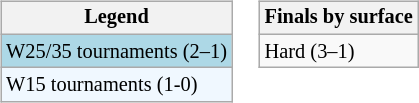<table>
<tr valign=top>
<td><br><table class="wikitable" style="font-size:85%">
<tr>
<th>Legend</th>
</tr>
<tr style="background:lightblue;">
<td>W25/35 tournaments (2–1)</td>
</tr>
<tr style="background:#f0f8ff;">
<td>W15 tournaments (1-0)</td>
</tr>
</table>
</td>
<td><br><table class="wikitable" style="font-size:85%;">
<tr>
<th>Finals by surface</th>
</tr>
<tr>
<td>Hard (3–1)</td>
</tr>
</table>
</td>
</tr>
</table>
